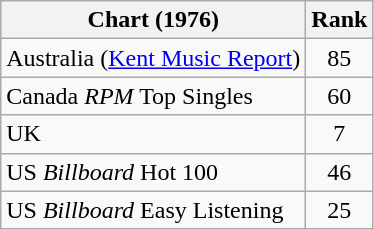<table class="wikitable sortable">
<tr>
<th>Chart (1976)</th>
<th>Rank<br></th>
</tr>
<tr>
<td>Australia (<a href='#'>Kent Music Report</a>)</td>
<td style="text-align:center;">85</td>
</tr>
<tr>
<td>Canada <em>RPM</em> Top Singles</td>
<td style="text-align:center;">60</td>
</tr>
<tr>
<td>UK</td>
<td style="text-align:center;">7</td>
</tr>
<tr>
<td>US <em>Billboard</em> Hot 100</td>
<td style="text-align:center;">46</td>
</tr>
<tr>
<td>US <em>Billboard</em> Easy Listening</td>
<td style="text-align:center;">25</td>
</tr>
</table>
